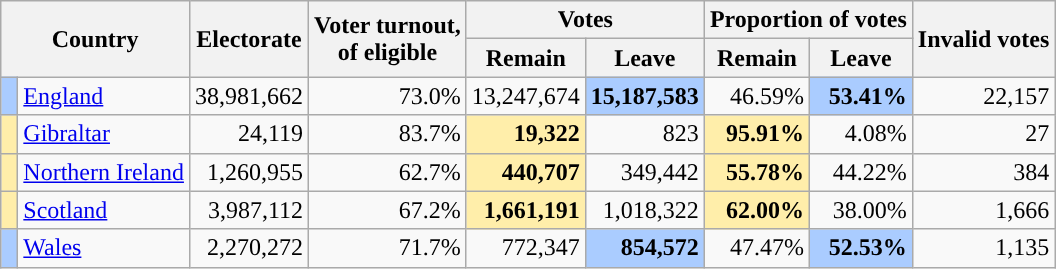<table class="wikitable sortable">
<tr>
<th rowspan=2 colspan=2>Country</th>
<th rowspan=2>Electorate</th>
<th rowspan=2>Voter turnout, <br>of eligible</th>
<th colspan=2>Votes</th>
<th colspan=2>Proportion of votes</th>
<th rowspan=2 colspan=2>Invalid votes</th>
</tr>
<tr>
<th>Remain</th>
<th>Leave</th>
<th>Remain</th>
<th>Leave</th>
</tr>
<tr>
<td style="text-align: right; background:#acf;"> </td>
<td><a href='#'>England</a></td>
<td style="text-align: right;">38,981,662</td>
<td style="text-align: right;">73.0%</td>
<td style="text-align: right;">13,247,674</td>
<td style="text-align: right; background:#acf;"><strong>15,187,583</strong></td>
<td style="text-align: right;">46.59%</td>
<td style="text-align: right; background:#acf;"><strong>53.41%</strong></td>
<td style="text-align: right;">22,157</td>
</tr>
<tr>
<td style="text-align: right; background:#fea"> </td>
<td><a href='#'>Gibraltar</a></td>
<td style="text-align: right;">24,119</td>
<td style="text-align: right;">83.7%</td>
<td style="text-align: right; background:#fea;"><strong>19,322</strong></td>
<td style="text-align: right;">823</td>
<td style="text-align: right; background:#fea;"><strong>95.91%</strong></td>
<td style="text-align: right;">4.08%</td>
<td style="text-align: right;">27</td>
</tr>
<tr>
<td style="text-align: right; background:#fea"> </td>
<td><a href='#'>Northern Ireland</a></td>
<td style="text-align: right;">1,260,955</td>
<td style="text-align: right;">62.7%</td>
<td style="text-align: right; background:#fea;"><strong>440,707</strong></td>
<td style="text-align: right;">349,442</td>
<td style="text-align: right; background:#fea;"><strong>55.78%</strong></td>
<td style="text-align: right;">44.22%</td>
<td style="text-align: right;">384</td>
</tr>
<tr>
<td style="text-align: right; background:#fea"> </td>
<td><a href='#'>Scotland</a></td>
<td style="text-align: right;">3,987,112</td>
<td style="text-align: right;">67.2%</td>
<td style="text-align: right; background:#fea;"><strong>1,661,191</strong></td>
<td style="text-align: right;">1,018,322</td>
<td style="text-align: right; background:#fea;"><strong>62.00%</strong></td>
<td style="text-align: right;">38.00%</td>
<td style="text-align: right;">1,666</td>
</tr>
<tr>
<td style="text-align: right; background:#acf;"> </td>
<td><a href='#'>Wales</a></td>
<td style="text-align: right;">2,270,272</td>
<td style="text-align: right;">71.7%</td>
<td style="text-align: right;">772,347</td>
<td style="text-align: right; background:#acf;"><strong>854,572</strong></td>
<td style="text-align: right;">47.47%</td>
<td style="text-align: right; background:#acf;"><strong>52.53%</strong></td>
<td style="text-align: right;">1,135</td>
</tr>
</table>
